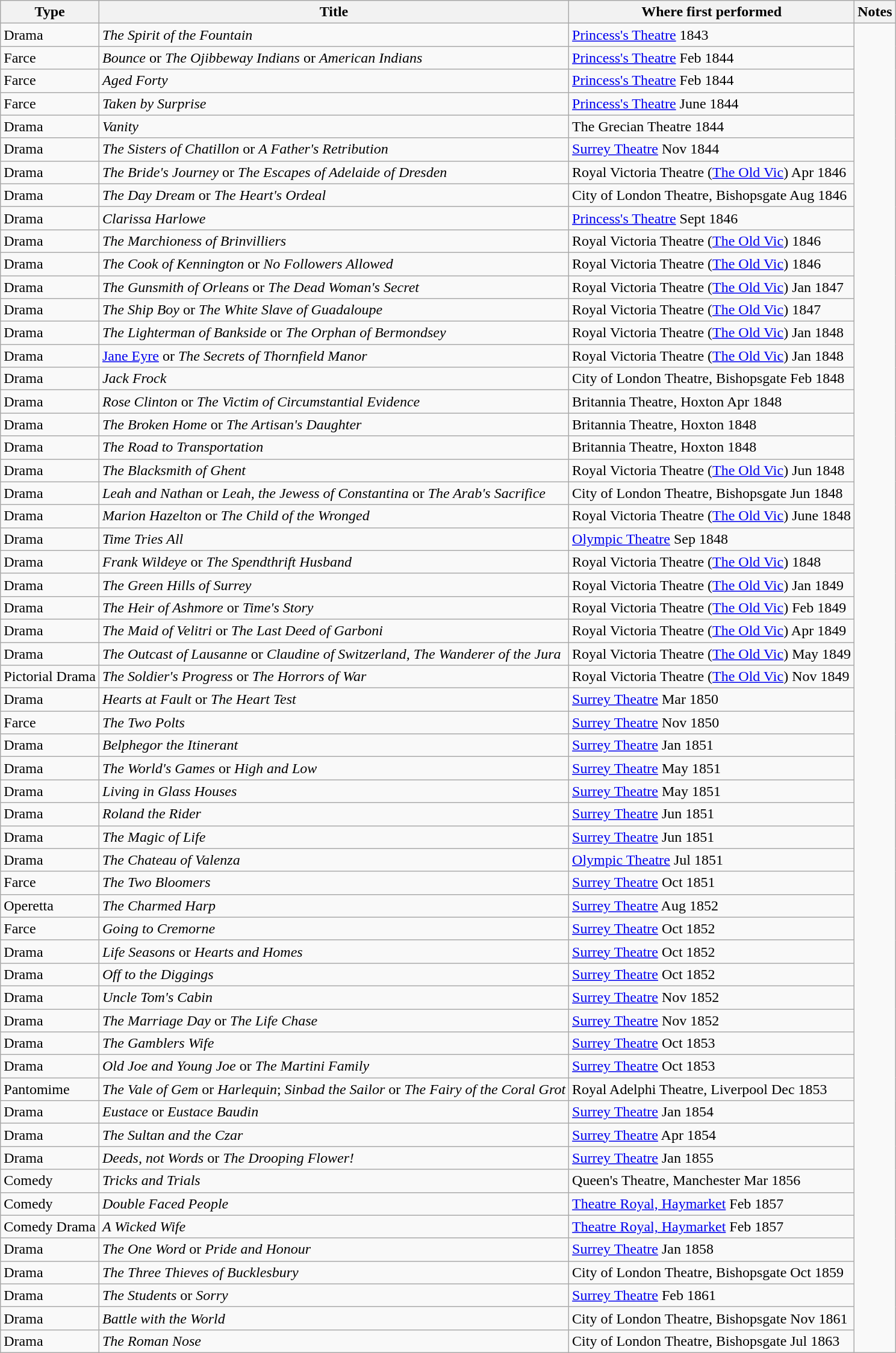<table class="wikitable">
<tr>
<th>Type</th>
<th>Title</th>
<th>Where first performed</th>
<th>Notes</th>
</tr>
<tr>
<td>Drama</td>
<td><em>The Spirit of the Fountain</em></td>
<td><a href='#'>Princess's Theatre</a> 1843</td>
</tr>
<tr>
<td>Farce</td>
<td><em>Bounce</em> or <em>The Ojibbeway Indians</em> or <em>American Indians</em></td>
<td><a href='#'>Princess's Theatre</a> Feb 1844</td>
</tr>
<tr>
<td>Farce</td>
<td><em>Aged Forty</em></td>
<td><a href='#'>Princess's Theatre</a> Feb 1844</td>
</tr>
<tr>
<td>Farce</td>
<td><em>Taken by Surprise</em></td>
<td><a href='#'>Princess's Theatre</a> June 1844</td>
</tr>
<tr>
<td>Drama</td>
<td><em>Vanity</em></td>
<td>The Grecian Theatre 1844</td>
</tr>
<tr>
<td>Drama</td>
<td><em>The Sisters of Chatillon</em> or <em>A Father's Retribution</em></td>
<td><a href='#'>Surrey Theatre</a> Nov 1844</td>
</tr>
<tr>
<td>Drama</td>
<td><em>The Bride's Journey</em> or <em>The Escapes of Adelaide of Dresden</em></td>
<td>Royal Victoria Theatre (<a href='#'>The Old Vic</a>) Apr 1846</td>
</tr>
<tr>
<td>Drama</td>
<td><em>The Day Dream</em> or <em>The Heart's Ordeal</em></td>
<td>City of London Theatre, Bishopsgate Aug 1846</td>
</tr>
<tr>
<td>Drama</td>
<td><em>Clarissa Harlowe</em></td>
<td><a href='#'>Princess's Theatre</a> Sept 1846</td>
</tr>
<tr>
<td>Drama</td>
<td><em>The Marchioness of Brinvilliers</em></td>
<td>Royal Victoria Theatre (<a href='#'>The Old Vic</a>) 1846</td>
</tr>
<tr>
<td>Drama</td>
<td><em>The Cook of Kennington</em> or <em>No Followers Allowed</em></td>
<td>Royal Victoria Theatre (<a href='#'>The Old Vic</a>) 1846</td>
</tr>
<tr>
<td>Drama</td>
<td><em>The Gunsmith of Orleans</em> or <em>The Dead Woman's Secret</em></td>
<td>Royal Victoria Theatre (<a href='#'>The Old Vic</a>) Jan 1847</td>
</tr>
<tr>
<td>Drama</td>
<td><em>The Ship Boy</em> or <em>The White Slave of Guadaloupe</em></td>
<td>Royal Victoria Theatre (<a href='#'>The Old Vic</a>) 1847</td>
</tr>
<tr>
<td>Drama</td>
<td><em>The Lighterman of Bankside</em> or <em>The Orphan of Bermondsey</em></td>
<td>Royal Victoria Theatre (<a href='#'>The Old Vic</a>) Jan 1848</td>
</tr>
<tr>
<td>Drama</td>
<td><a href='#'>Jane Eyre</a> or <em>The Secrets of Thornfield Manor</em></td>
<td>Royal Victoria Theatre (<a href='#'>The Old Vic</a>) Jan 1848</td>
</tr>
<tr>
<td>Drama</td>
<td><em>Jack Frock</em></td>
<td>City of London Theatre, Bishopsgate Feb 1848</td>
</tr>
<tr>
<td>Drama</td>
<td><em>Rose Clinton</em> or <em>The Victim of Circumstantial Evidence</em></td>
<td>Britannia Theatre, Hoxton Apr 1848</td>
</tr>
<tr>
<td>Drama</td>
<td><em>The Broken Home</em> or <em>The Artisan's Daughter</em></td>
<td>Britannia Theatre, Hoxton 1848</td>
</tr>
<tr>
<td>Drama</td>
<td><em>The Road to Transportation</em></td>
<td>Britannia Theatre, Hoxton 1848</td>
</tr>
<tr>
<td>Drama</td>
<td><em>The Blacksmith of Ghent</em></td>
<td>Royal Victoria Theatre (<a href='#'>The Old Vic</a>) Jun 1848</td>
</tr>
<tr>
<td>Drama</td>
<td><em>Leah and Nathan</em> or <em>Leah, the Jewess of Constantina</em> or <em>The Arab's Sacrifice</em></td>
<td>City of London Theatre, Bishopsgate Jun 1848</td>
</tr>
<tr>
<td>Drama</td>
<td><em>Marion Hazelton</em> or <em>The Child of the Wronged</em></td>
<td>Royal Victoria Theatre (<a href='#'>The Old Vic</a>) June 1848</td>
</tr>
<tr>
<td>Drama</td>
<td><em>Time Tries All</em></td>
<td><a href='#'>Olympic Theatre</a> Sep 1848</td>
</tr>
<tr>
<td>Drama</td>
<td><em>Frank Wildeye</em> or <em>The Spendthrift Husband</em></td>
<td>Royal Victoria Theatre (<a href='#'>The Old Vic</a>) 1848</td>
</tr>
<tr>
<td>Drama</td>
<td><em>The Green Hills of Surrey</em></td>
<td>Royal Victoria Theatre (<a href='#'>The Old Vic</a>) Jan 1849</td>
</tr>
<tr>
<td>Drama</td>
<td><em>The Heir of Ashmore</em> or <em>Time's Story</em></td>
<td>Royal Victoria Theatre (<a href='#'>The Old Vic</a>) Feb 1849</td>
</tr>
<tr>
<td>Drama</td>
<td><em>The Maid of Velitri</em> or <em>The Last Deed of Garboni</em></td>
<td>Royal Victoria Theatre (<a href='#'>The Old Vic</a>) Apr 1849</td>
</tr>
<tr>
<td>Drama</td>
<td><em>The Outcast of Lausanne</em> or <em>Claudine of Switzerland, The Wanderer of the Jura</em></td>
<td>Royal Victoria Theatre (<a href='#'>The Old Vic</a>) May 1849</td>
</tr>
<tr>
<td>Pictorial Drama</td>
<td><em>The Soldier's Progress</em> or <em>The Horrors of War</em></td>
<td>Royal Victoria Theatre (<a href='#'>The Old Vic</a>) Nov 1849</td>
</tr>
<tr>
<td>Drama</td>
<td><em>Hearts at Fault</em> or <em>The Heart Test</em></td>
<td><a href='#'>Surrey Theatre</a> Mar 1850</td>
</tr>
<tr>
<td>Farce</td>
<td><em>The Two Polts</em></td>
<td><a href='#'>Surrey Theatre</a> Nov 1850</td>
</tr>
<tr>
<td>Drama</td>
<td><em>Belphegor the Itinerant</em></td>
<td><a href='#'>Surrey Theatre</a> Jan 1851</td>
</tr>
<tr>
<td>Drama</td>
<td><em>The World's Games</em> or <em>High and Low</em></td>
<td><a href='#'>Surrey Theatre</a> May 1851</td>
</tr>
<tr>
<td>Drama</td>
<td><em>Living in Glass Houses</em></td>
<td><a href='#'>Surrey Theatre</a> May 1851</td>
</tr>
<tr>
<td>Drama</td>
<td><em>Roland the Rider</em></td>
<td><a href='#'>Surrey Theatre</a> Jun 1851</td>
</tr>
<tr>
<td>Drama</td>
<td><em>The Magic of Life</em></td>
<td><a href='#'>Surrey Theatre</a> Jun 1851</td>
</tr>
<tr>
<td>Drama</td>
<td><em>The Chateau of Valenza</em></td>
<td><a href='#'>Olympic Theatre</a> Jul 1851</td>
</tr>
<tr>
<td>Farce</td>
<td><em>The Two Bloomers</em></td>
<td><a href='#'>Surrey Theatre</a> Oct 1851</td>
</tr>
<tr>
<td>Operetta</td>
<td><em>The Charmed Harp</em></td>
<td><a href='#'>Surrey Theatre</a> Aug 1852</td>
</tr>
<tr>
<td>Farce</td>
<td><em>Going to Cremorne</em></td>
<td><a href='#'>Surrey Theatre</a> Oct 1852</td>
</tr>
<tr>
<td>Drama</td>
<td><em>Life Seasons</em> or <em>Hearts and Homes</em></td>
<td><a href='#'>Surrey Theatre</a> Oct 1852</td>
</tr>
<tr>
<td>Drama</td>
<td><em>Off to the Diggings</em></td>
<td><a href='#'>Surrey Theatre</a> Oct 1852</td>
</tr>
<tr>
<td>Drama</td>
<td><em>Uncle Tom's Cabin</em></td>
<td><a href='#'>Surrey Theatre</a> Nov 1852</td>
</tr>
<tr>
<td>Drama</td>
<td><em>The Marriage Day</em> or <em>The Life Chase</em></td>
<td><a href='#'>Surrey Theatre</a> Nov 1852</td>
</tr>
<tr>
<td>Drama</td>
<td><em>The Gamblers Wife</em></td>
<td><a href='#'>Surrey Theatre</a> Oct 1853</td>
</tr>
<tr>
<td>Drama</td>
<td><em>Old Joe and Young Joe</em> or <em>The Martini Family</em></td>
<td><a href='#'>Surrey Theatre</a> Oct 1853</td>
</tr>
<tr>
<td>Pantomime</td>
<td><em>The Vale of Gem</em> or <em>Harlequin</em>; <em>Sinbad the Sailor</em> or <em>The Fairy of the Coral Grot</em></td>
<td>Royal Adelphi Theatre, Liverpool Dec 1853</td>
</tr>
<tr>
<td>Drama</td>
<td><em>Eustace</em> or <em>Eustace Baudin</em></td>
<td><a href='#'>Surrey Theatre</a> Jan 1854</td>
</tr>
<tr>
<td>Drama</td>
<td><em>The Sultan and the Czar</em></td>
<td><a href='#'>Surrey Theatre</a> Apr 1854</td>
</tr>
<tr>
<td>Drama</td>
<td><em>Deeds, not Words</em> or <em>The Drooping Flower!</em></td>
<td><a href='#'>Surrey Theatre</a> Jan 1855</td>
</tr>
<tr>
<td>Comedy</td>
<td><em>Tricks and Trials</em></td>
<td>Queen's Theatre, Manchester Mar 1856</td>
</tr>
<tr>
<td>Comedy</td>
<td><em>Double Faced People</em></td>
<td><a href='#'>Theatre Royal, Haymarket</a> Feb 1857</td>
</tr>
<tr>
<td>Comedy Drama</td>
<td><em>A Wicked Wife</em></td>
<td><a href='#'>Theatre Royal, Haymarket</a> Feb 1857</td>
</tr>
<tr>
<td>Drama</td>
<td><em>The One Word</em> or <em>Pride and Honour</em></td>
<td><a href='#'>Surrey Theatre</a> Jan 1858</td>
</tr>
<tr>
<td>Drama</td>
<td><em>The Three Thieves of Bucklesbury</em></td>
<td>City of London Theatre, Bishopsgate Oct 1859</td>
</tr>
<tr>
<td>Drama</td>
<td><em>The Students</em> or <em>Sorry</em></td>
<td><a href='#'>Surrey Theatre</a> Feb 1861</td>
</tr>
<tr>
<td>Drama</td>
<td><em>Battle with the World</em></td>
<td>City of London Theatre, Bishopsgate Nov 1861</td>
</tr>
<tr>
<td>Drama</td>
<td><em>The Roman Nose</em></td>
<td>City of London Theatre, Bishopsgate Jul 1863</td>
</tr>
</table>
